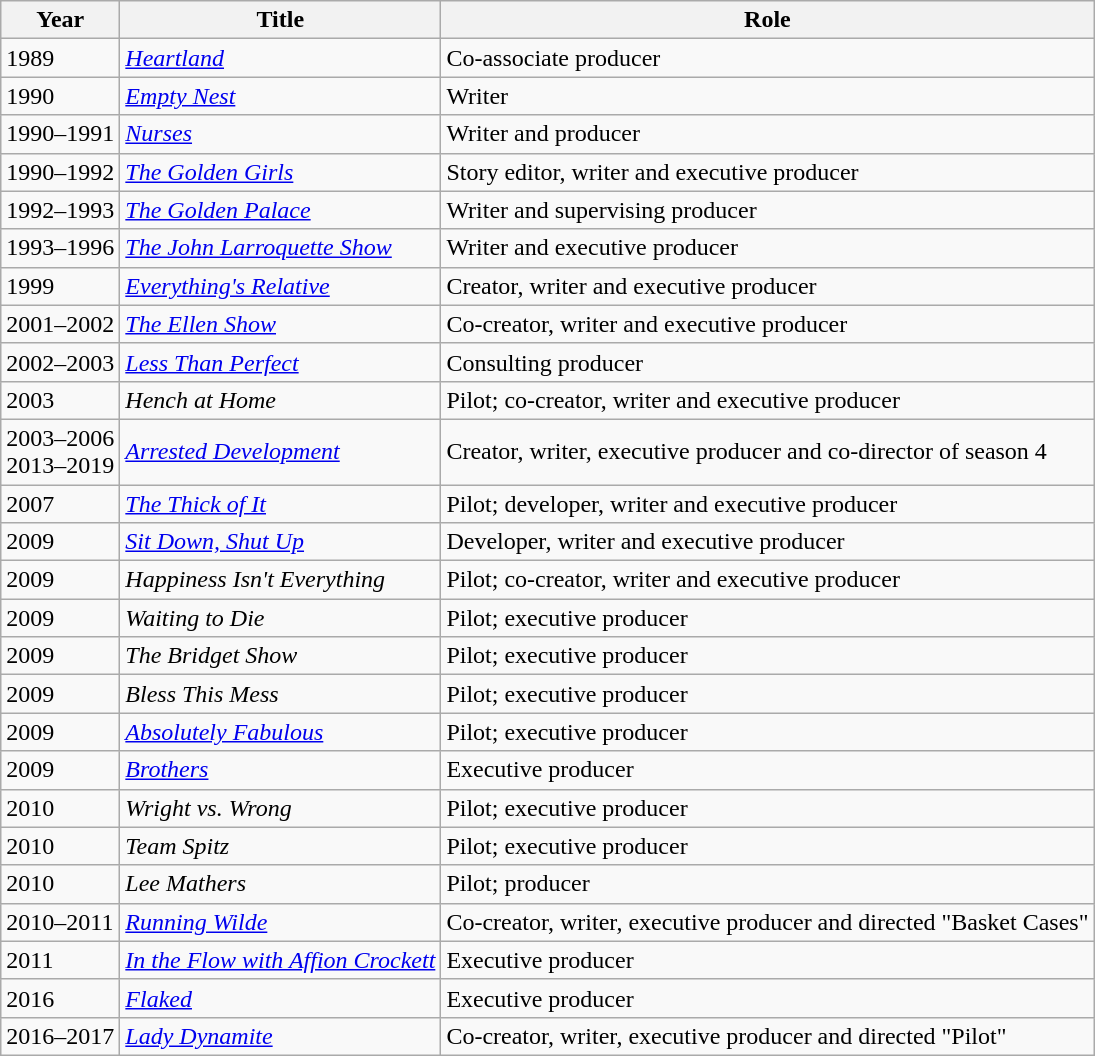<table class="wikitable">
<tr ">
<th>Year</th>
<th>Title</th>
<th>Role</th>
</tr>
<tr>
<td>1989</td>
<td><em><a href='#'>Heartland</a></em></td>
<td>Co-associate producer</td>
</tr>
<tr>
<td>1990</td>
<td><em><a href='#'>Empty Nest</a></em></td>
<td>Writer</td>
</tr>
<tr>
<td>1990–1991</td>
<td><em><a href='#'>Nurses</a></em></td>
<td>Writer and producer</td>
</tr>
<tr>
<td>1990–1992</td>
<td><em><a href='#'>The Golden Girls</a></em></td>
<td>Story editor, writer and executive producer</td>
</tr>
<tr>
<td>1992–1993</td>
<td><em><a href='#'>The Golden Palace</a></em></td>
<td>Writer and supervising producer</td>
</tr>
<tr>
<td>1993–1996</td>
<td><em><a href='#'>The John Larroquette Show</a></em></td>
<td>Writer and executive producer</td>
</tr>
<tr>
<td>1999</td>
<td><em><a href='#'>Everything's Relative</a></em></td>
<td>Creator, writer and executive producer</td>
</tr>
<tr>
<td>2001–2002</td>
<td><em><a href='#'>The Ellen Show</a></em></td>
<td>Co-creator, writer and executive producer</td>
</tr>
<tr>
<td>2002–2003</td>
<td><em><a href='#'>Less Than Perfect</a></em></td>
<td>Consulting producer</td>
</tr>
<tr>
<td>2003</td>
<td><em>Hench at Home</em></td>
<td>Pilot; co-creator, writer and executive producer</td>
</tr>
<tr>
<td>2003–2006<br>2013–2019</td>
<td><em><a href='#'>Arrested Development</a></em></td>
<td>Creator, writer, executive producer and co-director of season 4</td>
</tr>
<tr>
<td>2007</td>
<td><em><a href='#'>The Thick of It</a></em></td>
<td>Pilot; developer, writer and executive producer</td>
</tr>
<tr>
<td>2009</td>
<td><em><a href='#'>Sit Down, Shut Up</a></em></td>
<td>Developer, writer and executive producer</td>
</tr>
<tr>
<td>2009</td>
<td><em>Happiness Isn't Everything</em></td>
<td>Pilot; co-creator, writer and executive producer</td>
</tr>
<tr>
<td>2009</td>
<td><em>Waiting to Die</em></td>
<td>Pilot; executive producer</td>
</tr>
<tr>
<td>2009</td>
<td><em>The Bridget Show</em></td>
<td>Pilot; executive producer</td>
</tr>
<tr>
<td>2009</td>
<td><em>Bless This Mess</em></td>
<td>Pilot; executive producer</td>
</tr>
<tr>
<td>2009</td>
<td><em><a href='#'>Absolutely Fabulous</a></em></td>
<td>Pilot; executive producer</td>
</tr>
<tr>
<td>2009</td>
<td><em><a href='#'>Brothers</a></em></td>
<td>Executive producer</td>
</tr>
<tr>
<td>2010</td>
<td><em>Wright vs. Wrong</em></td>
<td>Pilot; executive producer</td>
</tr>
<tr>
<td>2010</td>
<td><em>Team Spitz</em></td>
<td>Pilot; executive producer</td>
</tr>
<tr>
<td>2010</td>
<td><em>Lee Mathers</em></td>
<td>Pilot; producer</td>
</tr>
<tr>
<td>2010–2011</td>
<td><em><a href='#'>Running Wilde</a></em></td>
<td>Co-creator, writer, executive producer and directed "Basket Cases"</td>
</tr>
<tr>
<td>2011</td>
<td><em><a href='#'>In the Flow with Affion Crockett</a></em></td>
<td>Executive producer</td>
</tr>
<tr>
<td>2016</td>
<td><em><a href='#'>Flaked</a></em></td>
<td>Executive producer</td>
</tr>
<tr>
<td>2016–2017</td>
<td><em><a href='#'>Lady Dynamite</a></em></td>
<td>Co-creator, writer, executive producer and directed "Pilot"</td>
</tr>
</table>
